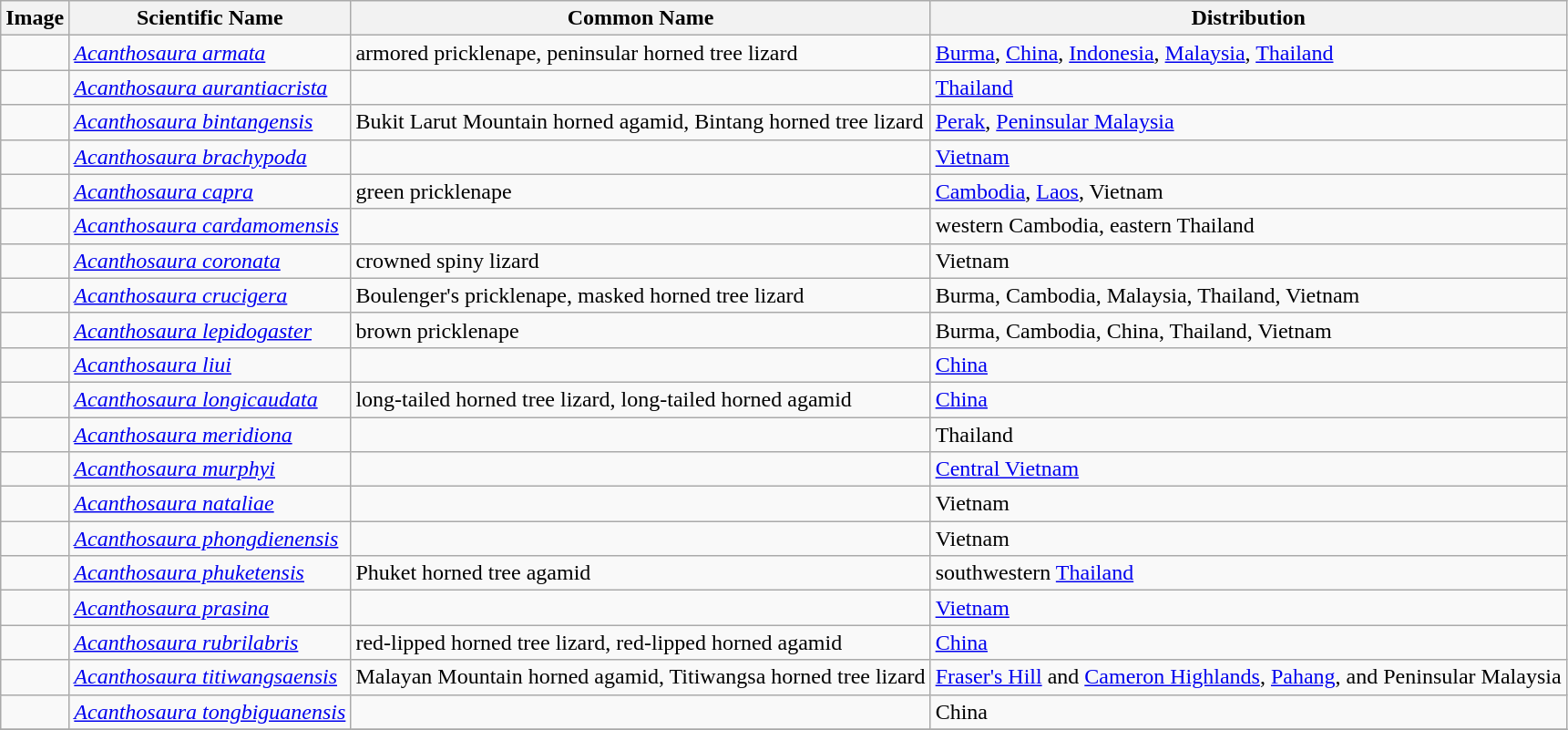<table class="wikitable">
<tr>
<th>Image</th>
<th>Scientific Name</th>
<th>Common Name</th>
<th>Distribution</th>
</tr>
<tr>
<td></td>
<td><em><a href='#'>Acanthosaura armata</a></em> </td>
<td>armored pricklenape, peninsular horned tree lizard</td>
<td><a href='#'>Burma</a>, <a href='#'>China</a>, <a href='#'>Indonesia</a>, <a href='#'>Malaysia</a>, <a href='#'>Thailand</a></td>
</tr>
<tr>
<td></td>
<td><em><a href='#'>Acanthosaura aurantiacrista</a></em> </td>
<td></td>
<td><a href='#'>Thailand</a></td>
</tr>
<tr>
<td></td>
<td><em><a href='#'>Acanthosaura bintangensis</a></em> </td>
<td>Bukit Larut Mountain horned agamid, Bintang horned tree lizard</td>
<td><a href='#'>Perak</a>, <a href='#'>Peninsular Malaysia</a></td>
</tr>
<tr>
<td></td>
<td><em><a href='#'>Acanthosaura brachypoda</a></em> </td>
<td></td>
<td><a href='#'>Vietnam</a></td>
</tr>
<tr>
<td></td>
<td><em><a href='#'>Acanthosaura capra</a></em> </td>
<td>green pricklenape</td>
<td><a href='#'>Cambodia</a>, <a href='#'>Laos</a>, Vietnam</td>
</tr>
<tr>
<td></td>
<td><em><a href='#'>Acanthosaura cardamomensis</a></em> </td>
<td></td>
<td>western Cambodia, eastern Thailand</td>
</tr>
<tr>
<td></td>
<td><em><a href='#'>Acanthosaura coronata</a></em> </td>
<td>crowned spiny lizard</td>
<td>Vietnam</td>
</tr>
<tr>
<td></td>
<td><em><a href='#'>Acanthosaura crucigera</a></em> </td>
<td>Boulenger's pricklenape, masked horned tree lizard</td>
<td>Burma, Cambodia, Malaysia, Thailand, Vietnam</td>
</tr>
<tr>
<td></td>
<td><em><a href='#'>Acanthosaura lepidogaster</a></em> </td>
<td>brown pricklenape</td>
<td>Burma, Cambodia, China, Thailand, Vietnam</td>
</tr>
<tr>
<td></td>
<td><em><a href='#'>Acanthosaura liui</a></em> </td>
<td></td>
<td><a href='#'>China</a></td>
</tr>
<tr>
<td></td>
<td><em><a href='#'>Acanthosaura longicaudata</a></em> </td>
<td>long-tailed horned tree lizard, long-tailed horned agamid</td>
<td><a href='#'>China</a></td>
</tr>
<tr>
<td></td>
<td><em><a href='#'>Acanthosaura meridiona</a></em> </td>
<td></td>
<td>Thailand</td>
</tr>
<tr>
<td></td>
<td><em><a href='#'>Acanthosaura murphyi</a></em> </td>
<td></td>
<td><a href='#'>Central Vietnam</a></td>
</tr>
<tr>
<td></td>
<td><em><a href='#'>Acanthosaura nataliae</a></em> </td>
<td></td>
<td>Vietnam</td>
</tr>
<tr>
<td></td>
<td><em><a href='#'>Acanthosaura phongdienensis</a></em> </td>
<td></td>
<td>Vietnam</td>
</tr>
<tr>
<td></td>
<td><em><a href='#'>Acanthosaura phuketensis</a></em> </td>
<td>Phuket horned tree agamid</td>
<td>southwestern <a href='#'>Thailand</a></td>
</tr>
<tr>
<td></td>
<td><em><a href='#'>Acanthosaura prasina</a></em> </td>
<td></td>
<td><a href='#'>Vietnam</a></td>
</tr>
<tr>
<td></td>
<td><em><a href='#'>Acanthosaura rubrilabris</a></em> </td>
<td>red-lipped horned tree lizard, red-lipped horned agamid</td>
<td><a href='#'>China</a></td>
</tr>
<tr>
<td></td>
<td><em><a href='#'>Acanthosaura titiwangsaensis</a></em> </td>
<td>Malayan Mountain horned agamid, Titiwangsa horned tree lizard</td>
<td><a href='#'>Fraser's Hill</a> and <a href='#'>Cameron Highlands</a>, <a href='#'>Pahang</a>, and Peninsular Malaysia</td>
</tr>
<tr>
<td></td>
<td><em><a href='#'>Acanthosaura tongbiguanensis</a></em> </td>
<td></td>
<td>China</td>
</tr>
<tr>
</tr>
</table>
